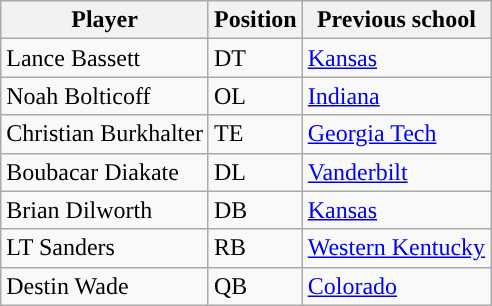<table class="wikitable sortable">
<tr>
<th style="text-align:center;">Player</th>
<th style="text-align:center;">Position</th>
<th style="text-align:center;">Previous school</th>
</tr>
<tr>
<td>Lance Bassett</td>
<td>DT</td>
<td><a href='#'>Kansas</a></td>
</tr>
<tr>
<td>Noah Bolticoff</td>
<td>OL</td>
<td><a href='#'>Indiana</a></td>
</tr>
<tr>
<td>Christian Burkhalter</td>
<td>TE</td>
<td><a href='#'>Georgia Tech</a></td>
</tr>
<tr>
<td>Boubacar Diakate</td>
<td>DL</td>
<td><a href='#'>Vanderbilt</a></td>
</tr>
<tr>
<td>Brian Dilworth</td>
<td>DB</td>
<td><a href='#'>Kansas</a></td>
</tr>
<tr>
<td>LT Sanders</td>
<td>RB</td>
<td><a href='#'>Western Kentucky</a></td>
</tr>
<tr>
<td>Destin Wade</td>
<td>QB</td>
<td><a href='#'>Colorado</a></td>
</tr>
</table>
